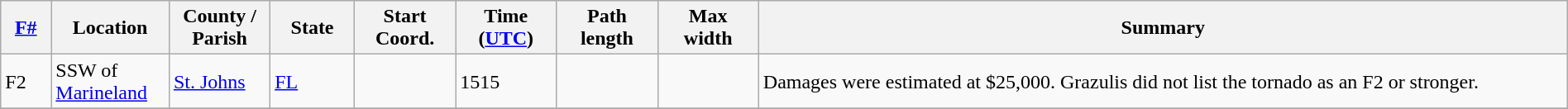<table class="wikitable sortable" style="width:100%;">
<tr>
<th scope="col" style="width:3%; text-align:center;"><a href='#'>F#</a></th>
<th scope="col" style="width:7%; text-align:center;" class="unsortable">Location</th>
<th scope="col" style="width:6%; text-align:center;" class="unsortable">County / Parish</th>
<th scope="col" style="width:5%; text-align:center;">State</th>
<th scope="col" style="width:6%; text-align:center;">Start Coord.</th>
<th scope="col" style="width:6%; text-align:center;">Time (<a href='#'>UTC</a>)</th>
<th scope="col" style="width:6%; text-align:center;">Path length</th>
<th scope="col" style="width:6%; text-align:center;">Max width</th>
<th scope="col" class="unsortable" style="width:48%; text-align:center;">Summary</th>
</tr>
<tr>
<td bgcolor=>F2</td>
<td>SSW of <a href='#'>Marineland</a></td>
<td><a href='#'>St. Johns</a></td>
<td><a href='#'>FL</a></td>
<td></td>
<td>1515</td>
<td></td>
<td></td>
<td>Damages were estimated at $25,000. Grazulis did not list the tornado as an F2 or stronger.</td>
</tr>
<tr>
</tr>
</table>
